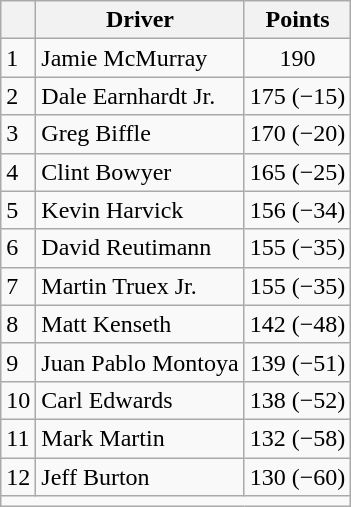<table class="wikitable sortable">
<tr>
<th scope="col"></th>
<th scope="col">Driver</th>
<th scope="col">Points</th>
</tr>
<tr>
<td scope="row">1</td>
<td>Jamie McMurray</td>
<td style="text-align:center;">190</td>
</tr>
<tr>
<td scope="row">2</td>
<td>Dale Earnhardt Jr.</td>
<td style="text-align:center;">175 (−15)</td>
</tr>
<tr>
<td scope="row">3</td>
<td>Greg Biffle</td>
<td style="text-align:center;">170 (−20)</td>
</tr>
<tr>
<td scope="row">4</td>
<td>Clint Bowyer</td>
<td style="text-align:center;">165 (−25)</td>
</tr>
<tr>
<td scope="row">5</td>
<td>Kevin Harvick</td>
<td style="text-align:center;">156 (−34)</td>
</tr>
<tr>
<td scope="row">6</td>
<td>David Reutimann</td>
<td style="text-align:center;">155 (−35)</td>
</tr>
<tr>
<td scope="row">7</td>
<td>Martin Truex Jr.</td>
<td style="text-align:center;">155 (−35)</td>
</tr>
<tr>
<td scope="row">8</td>
<td>Matt Kenseth</td>
<td style="text-align:center;">142 (−48)</td>
</tr>
<tr>
<td scope="row">9</td>
<td>Juan Pablo Montoya</td>
<td style="text-align:center;">139 (−51)</td>
</tr>
<tr>
<td scope="row">10</td>
<td>Carl Edwards</td>
<td style="text-align:center;">138 (−52)</td>
</tr>
<tr>
<td scope="row">11</td>
<td>Mark Martin</td>
<td style="text-align:center;">132 (−58)</td>
</tr>
<tr>
<td scope="row">12</td>
<td>Jeff Burton</td>
<td style="text-align:center;">130 (−60)</td>
</tr>
<tr class="sortbottom">
<td colspan="9"></td>
</tr>
</table>
